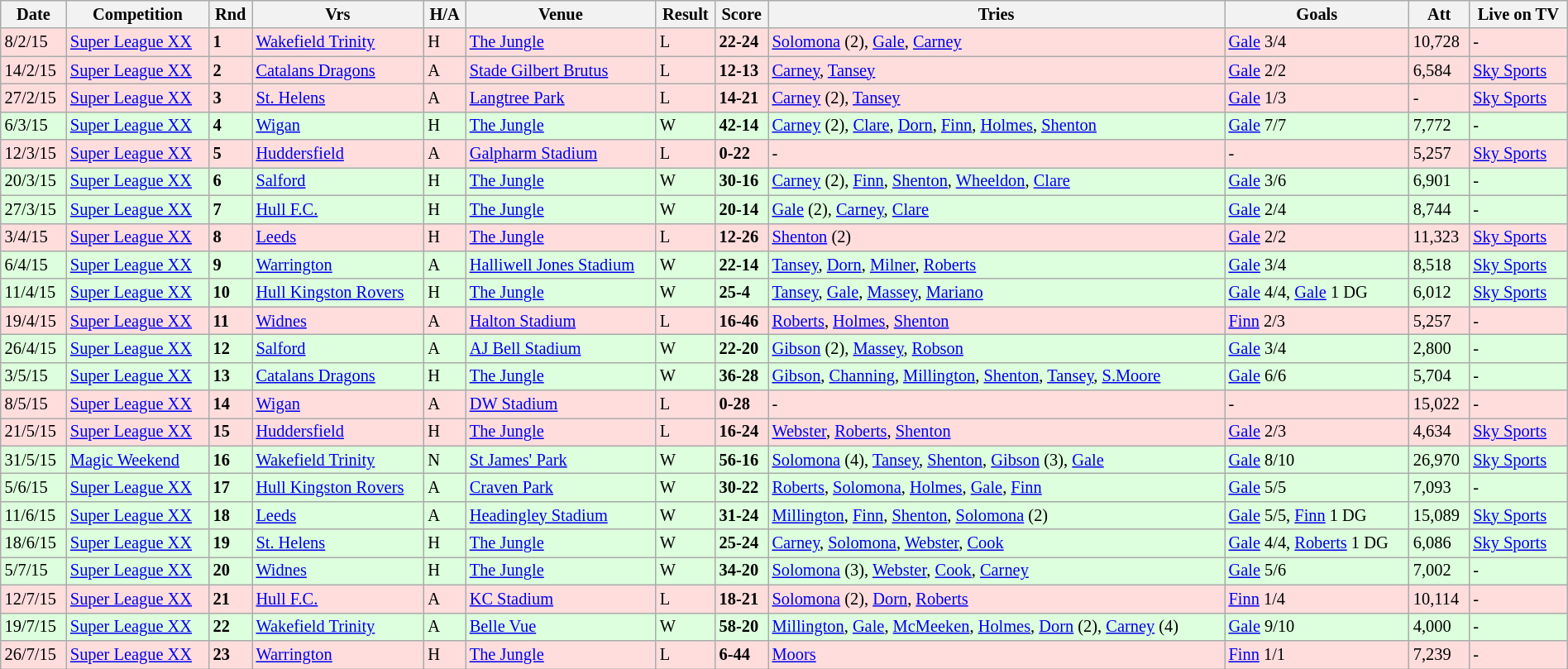<table class="wikitable"  style="font-size:85%; width:100%;">
<tr>
<th>Date</th>
<th>Competition</th>
<th>Rnd</th>
<th>Vrs</th>
<th>H/A</th>
<th>Venue</th>
<th>Result</th>
<th>Score</th>
<th>Tries</th>
<th>Goals</th>
<th>Att</th>
<th>Live on TV</th>
</tr>
<tr style="background:#fdd; width:20px;"| >
<td>8/2/15</td>
<td><a href='#'>Super League XX</a></td>
<td><strong>1</strong></td>
<td><a href='#'>Wakefield Trinity</a></td>
<td>H</td>
<td><a href='#'>The Jungle</a></td>
<td>L</td>
<td><strong>22-24</strong></td>
<td><a href='#'>Solomona</a> (2), <a href='#'>Gale</a>, <a href='#'>Carney</a></td>
<td><a href='#'>Gale</a> 3/4</td>
<td>10,728</td>
<td>-</td>
</tr>
<tr style="background:#fdd; width:20px;"| >
<td>14/2/15</td>
<td><a href='#'>Super League XX</a></td>
<td><strong>2</strong></td>
<td><a href='#'>Catalans Dragons</a></td>
<td>A</td>
<td><a href='#'>Stade Gilbert Brutus</a></td>
<td>L</td>
<td><strong>12-13</strong></td>
<td><a href='#'>Carney</a>, <a href='#'>Tansey</a></td>
<td><a href='#'>Gale</a> 2/2</td>
<td>6,584</td>
<td><a href='#'>Sky Sports</a></td>
</tr>
<tr style="background:#fdd; width:20px;"| >
<td>27/2/15</td>
<td><a href='#'>Super League XX</a></td>
<td><strong>3</strong></td>
<td><a href='#'>St. Helens</a></td>
<td>A</td>
<td><a href='#'>Langtree Park</a></td>
<td>L</td>
<td><strong>14-21</strong></td>
<td><a href='#'>Carney</a> (2), <a href='#'>Tansey</a></td>
<td><a href='#'>Gale</a> 1/3</td>
<td>-</td>
<td><a href='#'>Sky Sports</a></td>
</tr>
<tr style="background:#dfd; width:20px;"| >
<td>6/3/15</td>
<td><a href='#'>Super League XX</a></td>
<td><strong>4</strong></td>
<td><a href='#'>Wigan</a></td>
<td>H</td>
<td><a href='#'>The Jungle</a></td>
<td>W</td>
<td><strong>42-14</strong></td>
<td><a href='#'>Carney</a> (2), <a href='#'>Clare</a>, <a href='#'>Dorn</a>, <a href='#'>Finn</a>, <a href='#'>Holmes</a>, <a href='#'>Shenton</a></td>
<td><a href='#'>Gale</a> 7/7</td>
<td>7,772</td>
<td>-</td>
</tr>
<tr style="background:#fdd; width:20px;"| >
<td>12/3/15</td>
<td><a href='#'>Super League XX</a></td>
<td><strong>5</strong></td>
<td><a href='#'>Huddersfield</a></td>
<td>A</td>
<td><a href='#'>Galpharm Stadium</a></td>
<td>L</td>
<td><strong>0-22</strong></td>
<td>-</td>
<td>-</td>
<td>5,257</td>
<td><a href='#'>Sky Sports</a></td>
</tr>
<tr style="background:#dfd; width:20px;"| >
<td>20/3/15</td>
<td><a href='#'>Super League XX</a></td>
<td><strong>6</strong></td>
<td><a href='#'>Salford</a></td>
<td>H</td>
<td><a href='#'>The Jungle</a></td>
<td>W</td>
<td><strong>30-16</strong></td>
<td><a href='#'>Carney</a> (2), <a href='#'>Finn</a>, <a href='#'>Shenton</a>, <a href='#'>Wheeldon</a>, <a href='#'>Clare</a></td>
<td><a href='#'>Gale</a> 3/6</td>
<td>6,901</td>
<td>-</td>
</tr>
<tr style="background:#dfd; width:20px;"| >
<td>27/3/15</td>
<td><a href='#'>Super League XX</a></td>
<td><strong>7</strong></td>
<td><a href='#'>Hull F.C.</a></td>
<td>H</td>
<td><a href='#'>The Jungle</a></td>
<td>W</td>
<td><strong>20-14</strong></td>
<td><a href='#'>Gale</a> (2), <a href='#'>Carney</a>, <a href='#'>Clare</a></td>
<td><a href='#'>Gale</a> 2/4</td>
<td>8,744</td>
<td>-</td>
</tr>
<tr style="background:#fdd; width:20px;"| >
<td>3/4/15</td>
<td><a href='#'>Super League XX</a></td>
<td><strong>8</strong></td>
<td><a href='#'>Leeds</a></td>
<td>H</td>
<td><a href='#'>The Jungle</a></td>
<td>L</td>
<td><strong>12-26</strong></td>
<td><a href='#'>Shenton</a> (2)</td>
<td><a href='#'>Gale</a> 2/2</td>
<td>11,323</td>
<td><a href='#'>Sky Sports</a></td>
</tr>
<tr style="background:#dfd; width:20px;"| >
<td>6/4/15</td>
<td><a href='#'>Super League XX</a></td>
<td><strong>9</strong></td>
<td><a href='#'>Warrington</a></td>
<td>A</td>
<td><a href='#'>Halliwell Jones Stadium</a></td>
<td>W</td>
<td><strong>22-14</strong></td>
<td><a href='#'>Tansey</a>, <a href='#'>Dorn</a>, <a href='#'>Milner</a>, <a href='#'>Roberts</a></td>
<td><a href='#'>Gale</a> 3/4</td>
<td>8,518</td>
<td><a href='#'>Sky Sports</a></td>
</tr>
<tr style="background:#dfd; width:20px;"| >
<td>11/4/15</td>
<td><a href='#'>Super League XX</a></td>
<td><strong>10</strong></td>
<td><a href='#'>Hull Kingston Rovers</a></td>
<td>H</td>
<td><a href='#'>The Jungle</a></td>
<td>W</td>
<td><strong>25-4</strong></td>
<td><a href='#'>Tansey</a>, <a href='#'>Gale</a>, <a href='#'>Massey</a>, <a href='#'>Mariano</a></td>
<td><a href='#'>Gale</a> 4/4, <a href='#'>Gale</a> 1 DG</td>
<td>6,012</td>
<td><a href='#'>Sky Sports</a></td>
</tr>
<tr style="background:#fdd; width:20px;"| >
<td>19/4/15</td>
<td><a href='#'>Super League XX</a></td>
<td><strong>11</strong></td>
<td><a href='#'>Widnes</a></td>
<td>A</td>
<td><a href='#'>Halton Stadium</a></td>
<td>L</td>
<td><strong>16-46</strong></td>
<td><a href='#'>Roberts</a>, <a href='#'>Holmes</a>, <a href='#'>Shenton</a></td>
<td><a href='#'>Finn</a> 2/3</td>
<td>5,257</td>
<td>-</td>
</tr>
<tr style="background:#dfd; width:20px;"| >
<td>26/4/15</td>
<td><a href='#'>Super League XX</a></td>
<td><strong>12</strong></td>
<td><a href='#'>Salford</a></td>
<td>A</td>
<td><a href='#'>AJ Bell Stadium</a></td>
<td>W</td>
<td><strong>22-20</strong></td>
<td><a href='#'>Gibson</a> (2), <a href='#'>Massey</a>, <a href='#'>Robson</a></td>
<td><a href='#'>Gale</a> 3/4</td>
<td>2,800</td>
<td>-</td>
</tr>
<tr style="background:#dfd; width:20px;"| >
<td>3/5/15</td>
<td><a href='#'>Super League XX</a></td>
<td><strong>13</strong></td>
<td><a href='#'>Catalans Dragons</a></td>
<td>H</td>
<td><a href='#'>The Jungle</a></td>
<td>W</td>
<td><strong>36-28</strong></td>
<td><a href='#'>Gibson</a>, <a href='#'>Channing</a>, <a href='#'>Millington</a>, <a href='#'>Shenton</a>, <a href='#'>Tansey</a>, <a href='#'>S.Moore</a></td>
<td><a href='#'>Gale</a> 6/6</td>
<td>5,704</td>
<td>-</td>
</tr>
<tr style="background:#fdd; width:20px;"| >
<td>8/5/15</td>
<td><a href='#'>Super League XX</a></td>
<td><strong>14</strong></td>
<td><a href='#'>Wigan</a></td>
<td>A</td>
<td><a href='#'>DW Stadium</a></td>
<td>L</td>
<td><strong>0-28</strong></td>
<td>-</td>
<td>-</td>
<td>15,022</td>
<td>-</td>
</tr>
<tr style="background:#fdd; width:20px;"| >
<td>21/5/15</td>
<td><a href='#'>Super League XX</a></td>
<td><strong>15</strong></td>
<td><a href='#'>Huddersfield</a></td>
<td>H</td>
<td><a href='#'>The Jungle</a></td>
<td>L</td>
<td><strong>16-24</strong></td>
<td><a href='#'>Webster</a>, <a href='#'>Roberts</a>, <a href='#'>Shenton</a></td>
<td><a href='#'>Gale</a> 2/3</td>
<td>4,634</td>
<td><a href='#'>Sky Sports</a></td>
</tr>
<tr style="background:#dfd; width:20px;"| >
<td>31/5/15</td>
<td><a href='#'>Magic Weekend</a></td>
<td><strong>16</strong></td>
<td><a href='#'>Wakefield Trinity</a></td>
<td>N</td>
<td><a href='#'>St James' Park</a></td>
<td>W</td>
<td><strong>56-16</strong></td>
<td><a href='#'>Solomona</a> (4), <a href='#'>Tansey</a>, <a href='#'>Shenton</a>, <a href='#'>Gibson</a> (3), <a href='#'>Gale</a></td>
<td><a href='#'>Gale</a> 8/10</td>
<td>26,970</td>
<td><a href='#'>Sky Sports</a></td>
</tr>
<tr style="background:#dfd; width:20px;"| >
<td>5/6/15</td>
<td><a href='#'>Super League XX</a></td>
<td><strong>17</strong></td>
<td><a href='#'>Hull Kingston Rovers</a></td>
<td>A</td>
<td><a href='#'>Craven Park</a></td>
<td>W</td>
<td><strong>30-22</strong></td>
<td><a href='#'>Roberts</a>, <a href='#'>Solomona</a>, <a href='#'>Holmes</a>, <a href='#'>Gale</a>, <a href='#'>Finn</a></td>
<td><a href='#'>Gale</a> 5/5</td>
<td>7,093</td>
<td>-</td>
</tr>
<tr style="background:#dfd; width:20px;"| >
<td>11/6/15</td>
<td><a href='#'>Super League XX</a></td>
<td><strong>18</strong></td>
<td><a href='#'>Leeds</a></td>
<td>A</td>
<td><a href='#'>Headingley Stadium</a></td>
<td>W</td>
<td><strong>31-24</strong></td>
<td><a href='#'>Millington</a>, <a href='#'>Finn</a>, <a href='#'>Shenton</a>, <a href='#'>Solomona</a> (2)</td>
<td><a href='#'>Gale</a> 5/5, <a href='#'>Finn</a> 1 DG</td>
<td>15,089</td>
<td><a href='#'>Sky Sports</a></td>
</tr>
<tr style="background:#dfd; width:20px;"| >
<td>18/6/15</td>
<td><a href='#'>Super League XX</a></td>
<td><strong>19</strong></td>
<td><a href='#'>St. Helens</a></td>
<td>H</td>
<td><a href='#'>The Jungle</a></td>
<td>W</td>
<td><strong>25-24</strong></td>
<td><a href='#'>Carney</a>, <a href='#'>Solomona</a>, <a href='#'>Webster</a>, <a href='#'>Cook</a></td>
<td><a href='#'>Gale</a> 4/4, <a href='#'>Roberts</a> 1 DG</td>
<td>6,086</td>
<td><a href='#'>Sky Sports</a></td>
</tr>
<tr style="background:#dfd; width:20px;"| >
<td>5/7/15</td>
<td><a href='#'>Super League XX</a></td>
<td><strong>20</strong></td>
<td><a href='#'>Widnes</a></td>
<td>H</td>
<td><a href='#'>The Jungle</a></td>
<td>W</td>
<td><strong>34-20</strong></td>
<td><a href='#'>Solomona</a> (3), <a href='#'>Webster</a>, <a href='#'>Cook</a>, <a href='#'>Carney</a></td>
<td><a href='#'>Gale</a> 5/6</td>
<td>7,002</td>
<td>-</td>
</tr>
<tr style="background:#fdd; width:20px;"| >
<td>12/7/15</td>
<td><a href='#'>Super League XX</a></td>
<td><strong>21</strong></td>
<td><a href='#'>Hull F.C.</a></td>
<td>A</td>
<td><a href='#'>KC Stadium</a></td>
<td>L</td>
<td><strong>18-21</strong></td>
<td><a href='#'>Solomona</a> (2), <a href='#'>Dorn</a>, <a href='#'>Roberts</a></td>
<td><a href='#'>Finn</a> 1/4</td>
<td>10,114</td>
<td>-</td>
</tr>
<tr style="background:#dfd; width:20px;"| >
<td>19/7/15</td>
<td><a href='#'>Super League XX</a></td>
<td><strong>22</strong></td>
<td><a href='#'>Wakefield Trinity</a></td>
<td>A</td>
<td><a href='#'>Belle Vue</a></td>
<td>W</td>
<td><strong>58-20</strong></td>
<td><a href='#'>Millington</a>, <a href='#'>Gale</a>, <a href='#'>McMeeken</a>, <a href='#'>Holmes</a>, <a href='#'>Dorn</a> (2), <a href='#'>Carney</a> (4)</td>
<td><a href='#'>Gale</a> 9/10</td>
<td>4,000</td>
<td>-</td>
</tr>
<tr style="background:#fdd; width:20px;"| >
<td>26/7/15</td>
<td><a href='#'>Super League XX</a></td>
<td><strong>23</strong></td>
<td><a href='#'>Warrington</a></td>
<td>H</td>
<td><a href='#'>The Jungle</a></td>
<td>L</td>
<td><strong>6-44</strong></td>
<td><a href='#'>Moors</a></td>
<td><a href='#'>Finn</a> 1/1</td>
<td>7,239</td>
<td>-</td>
</tr>
</table>
